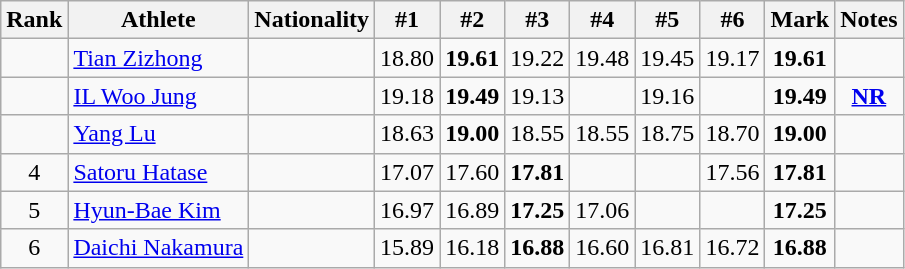<table class="wikitable sortable" style="text-align:center">
<tr>
<th>Rank</th>
<th>Athlete</th>
<th>Nationality</th>
<th>#1</th>
<th>#2</th>
<th>#3</th>
<th>#4</th>
<th>#5</th>
<th>#6</th>
<th>Mark</th>
<th>Notes</th>
</tr>
<tr>
<td></td>
<td align="left"><a href='#'>Tian Zizhong</a></td>
<td align=left></td>
<td>18.80</td>
<td><strong>19.61</strong></td>
<td>19.22</td>
<td>19.48</td>
<td>19.45</td>
<td>19.17</td>
<td><strong>19.61</strong></td>
<td></td>
</tr>
<tr>
<td></td>
<td align="left"><a href='#'>IL Woo Jung</a></td>
<td align=left></td>
<td>19.18</td>
<td><strong>19.49</strong></td>
<td>19.13</td>
<td></td>
<td>19.16</td>
<td></td>
<td><strong>19.49</strong></td>
<td><strong><a href='#'>NR</a></strong></td>
</tr>
<tr>
<td></td>
<td align="left"><a href='#'>Yang Lu</a></td>
<td align=left></td>
<td>18.63</td>
<td><strong>19.00</strong></td>
<td>18.55</td>
<td>18.55</td>
<td>18.75</td>
<td>18.70</td>
<td><strong>19.00</strong></td>
<td></td>
</tr>
<tr>
<td>4</td>
<td align="left"><a href='#'>Satoru Hatase</a></td>
<td align=left></td>
<td>17.07</td>
<td>17.60</td>
<td><strong>17.81</strong></td>
<td></td>
<td></td>
<td>17.56</td>
<td><strong>17.81</strong></td>
<td></td>
</tr>
<tr>
<td>5</td>
<td align="left"><a href='#'>Hyun-Bae Kim</a></td>
<td align=left></td>
<td>16.97</td>
<td>16.89</td>
<td><strong>17.25</strong></td>
<td>17.06</td>
<td></td>
<td></td>
<td><strong>17.25</strong></td>
<td></td>
</tr>
<tr>
<td>6</td>
<td align="left"><a href='#'>Daichi Nakamura</a></td>
<td align=left></td>
<td>15.89</td>
<td>16.18</td>
<td><strong>16.88</strong></td>
<td>16.60</td>
<td>16.81</td>
<td>16.72</td>
<td><strong>16.88</strong></td>
<td></td>
</tr>
</table>
